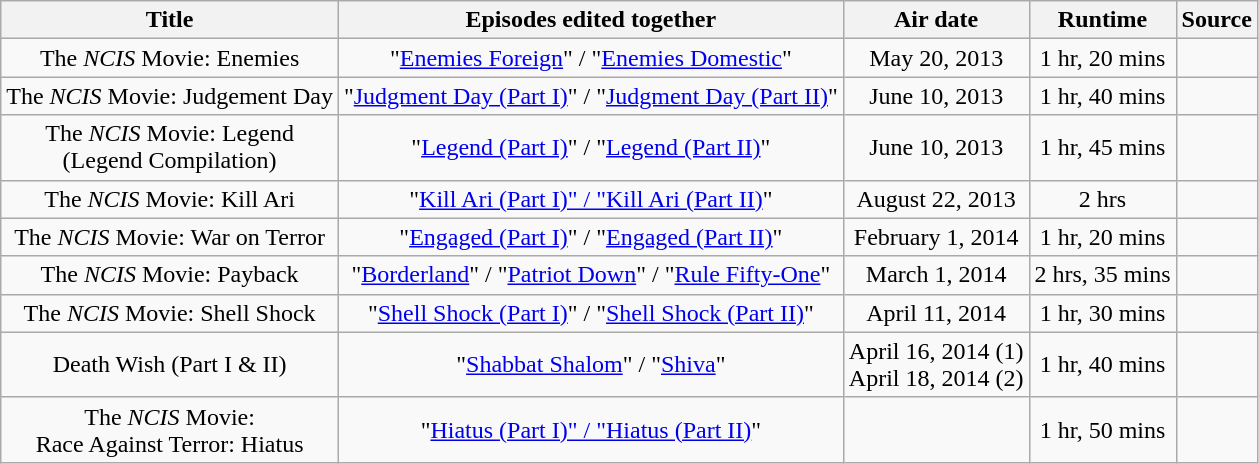<table class="wikitable sortable plainrowheaders" style="text-align:center;">
<tr>
<th scope="col">Title</th>
<th scope="col">Episodes edited together</th>
<th scope="col">Air date</th>
<th scope="col">Runtime</th>
<th scope="col" class="unsortable">Source</th>
</tr>
<tr>
<td scope="row">The <em>NCIS</em> Movie: Enemies</td>
<td>"<a href='#'>Enemies Foreign</a>" / "<a href='#'>Enemies Domestic</a>"</td>
<td>May 20, 2013</td>
<td>1 hr, 20 mins</td>
<td></td>
</tr>
<tr>
<td scope="row">The <em>NCIS</em> Movie: Judgement Day</td>
<td>"<a href='#'>Judgment Day (Part I)</a>" / "<a href='#'>Judgment Day (Part II)</a>"</td>
<td>June 10, 2013</td>
<td>1 hr, 40 mins</td>
<td></td>
</tr>
<tr>
<td scope="row">The <em>NCIS</em> Movie: Legend<br>(Legend Compilation)</td>
<td>"<a href='#'>Legend (Part I)</a>" / "<a href='#'>Legend (Part II)</a>"</td>
<td>June 10, 2013</td>
<td>1 hr, 45 mins</td>
<td></td>
</tr>
<tr>
<td scope="row">The <em>NCIS</em> Movie: Kill Ari</td>
<td>"<a href='#'>Kill Ari (Part I)" / "Kill Ari (Part II)</a>"</td>
<td>August 22, 2013</td>
<td>2 hrs</td>
<td></td>
</tr>
<tr>
<td scope="row">The <em>NCIS</em> Movie: War on Terror</td>
<td>"<a href='#'>Engaged (Part I)</a>" / "<a href='#'>Engaged (Part II)</a>"</td>
<td>February 1, 2014</td>
<td>1 hr, 20 mins</td>
<td></td>
</tr>
<tr>
<td scope="row">The <em>NCIS</em> Movie: Payback</td>
<td>"<a href='#'>Borderland</a>" / "<a href='#'>Patriot Down</a>" / "<a href='#'>Rule Fifty-One</a>"</td>
<td>March 1, 2014</td>
<td>2 hrs, 35 mins</td>
<td></td>
</tr>
<tr>
<td>The <em>NCIS</em> Movie: Shell Shock</td>
<td>"<a href='#'>Shell Shock (Part I)</a>" / "<a href='#'>Shell Shock (Part II)</a>"</td>
<td>April 11, 2014</td>
<td>1 hr, 30 mins</td>
<td></td>
</tr>
<tr>
<td scope="row">Death Wish (Part I & II)</td>
<td>"<a href='#'>Shabbat Shalom</a>" / "<a href='#'>Shiva</a>"</td>
<td>April 16, 2014 (1)<br>April 18, 2014 (2)</td>
<td>1 hr, 40 mins</td>
<td></td>
</tr>
<tr>
<td scope="row">The <em>NCIS</em> Movie:<br>Race Against Terror: Hiatus</td>
<td>"<a href='#'>Hiatus (Part I)" / "Hiatus (Part II)</a>"</td>
<td></td>
<td>1 hr, 50 mins</td>
<td></td>
</tr>
</table>
